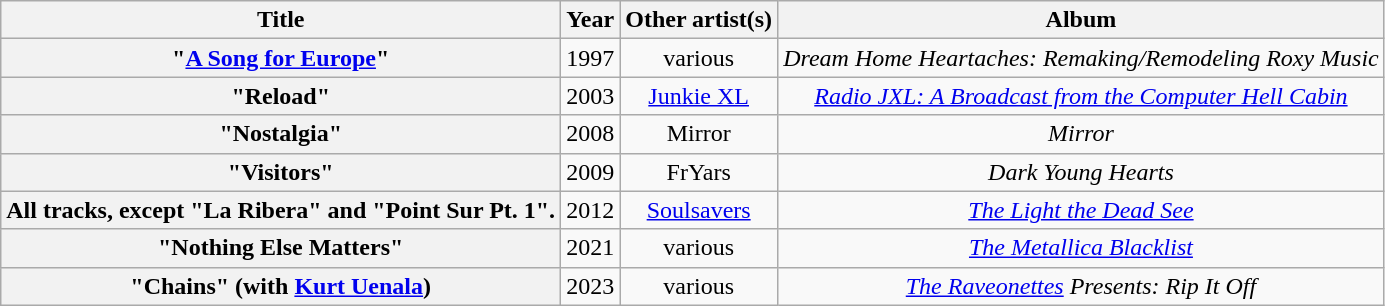<table class="wikitable plainrowheaders" style="text-align:center;">
<tr>
<th scope="col">Title</th>
<th scope="col" style="width:1em;">Year</th>
<th scope="col">Other artist(s)</th>
<th scope="col">Album</th>
</tr>
<tr>
<th scope="row">"<a href='#'>A Song for Europe</a>"</th>
<td>1997</td>
<td>various</td>
<td><em>Dream Home Heartaches: Remaking/Remodeling Roxy Music</em></td>
</tr>
<tr>
<th scope="row">"Reload"</th>
<td>2003</td>
<td><a href='#'>Junkie XL</a></td>
<td><em><a href='#'>Radio JXL: A Broadcast from the Computer Hell Cabin</a></em></td>
</tr>
<tr>
<th scope="row">"Nostalgia"</th>
<td>2008</td>
<td>Mirror</td>
<td><em>Mirror</em></td>
</tr>
<tr>
<th scope="row">"Visitors"</th>
<td>2009</td>
<td>FrYars</td>
<td><em>Dark Young Hearts</em></td>
</tr>
<tr>
<th scope="row">All tracks, except "La Ribera" and "Point Sur Pt. 1".</th>
<td>2012</td>
<td><a href='#'>Soulsavers</a></td>
<td><em><a href='#'>The Light the Dead See</a></em></td>
</tr>
<tr>
<th scope="row">"Nothing Else Matters"</th>
<td>2021</td>
<td>various</td>
<td><em><a href='#'>The Metallica Blacklist</a></em></td>
</tr>
<tr>
<th scope="row">"Chains" (with <a href='#'>Kurt Uenala</a>)</th>
<td>2023</td>
<td>various</td>
<td><em><a href='#'>The Raveonettes</a> Presents: Rip It Off</em></td>
</tr>
</table>
